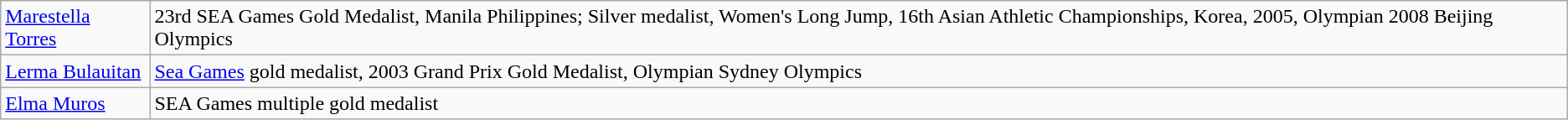<table class="wikitable">
<tr>
<td><a href='#'>Marestella Torres</a></td>
<td>23rd SEA Games Gold Medalist, Manila Philippines; Silver medalist, Women's Long Jump, 16th Asian Athletic Championships, Korea, 2005, Olympian 2008 Beijing Olympics</td>
</tr>
<tr>
<td><a href='#'>Lerma Bulauitan</a></td>
<td><a href='#'>Sea Games</a> gold medalist, 2003 Grand Prix Gold Medalist, Olympian Sydney Olympics</td>
</tr>
<tr>
<td><a href='#'>Elma Muros</a></td>
<td>SEA Games multiple gold medalist</td>
</tr>
</table>
